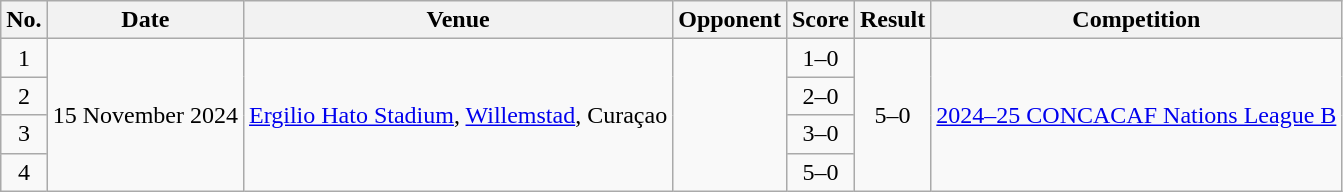<table class="wikitable sortable">
<tr>
<th scope="col">No.</th>
<th scope="col">Date</th>
<th scope="col">Venue</th>
<th scope="col">Opponent</th>
<th scope="col">Score</th>
<th scope="col">Result</th>
<th scope="col">Competition</th>
</tr>
<tr>
<td align="center">1</td>
<td rowspan="4">15 November 2024</td>
<td rowspan="4"><a href='#'>Ergilio Hato Stadium</a>, <a href='#'>Willemstad</a>, Curaçao</td>
<td rowspan="4"></td>
<td align="center">1–0</td>
<td rowspan="4" style="text-align:center">5–0</td>
<td rowspan="4"><a href='#'>2024–25 CONCACAF Nations League B</a></td>
</tr>
<tr>
<td align="center">2</td>
<td align="center">2–0</td>
</tr>
<tr>
<td align="center">3</td>
<td align="center">3–0</td>
</tr>
<tr>
<td align="center">4</td>
<td align="center">5–0</td>
</tr>
</table>
